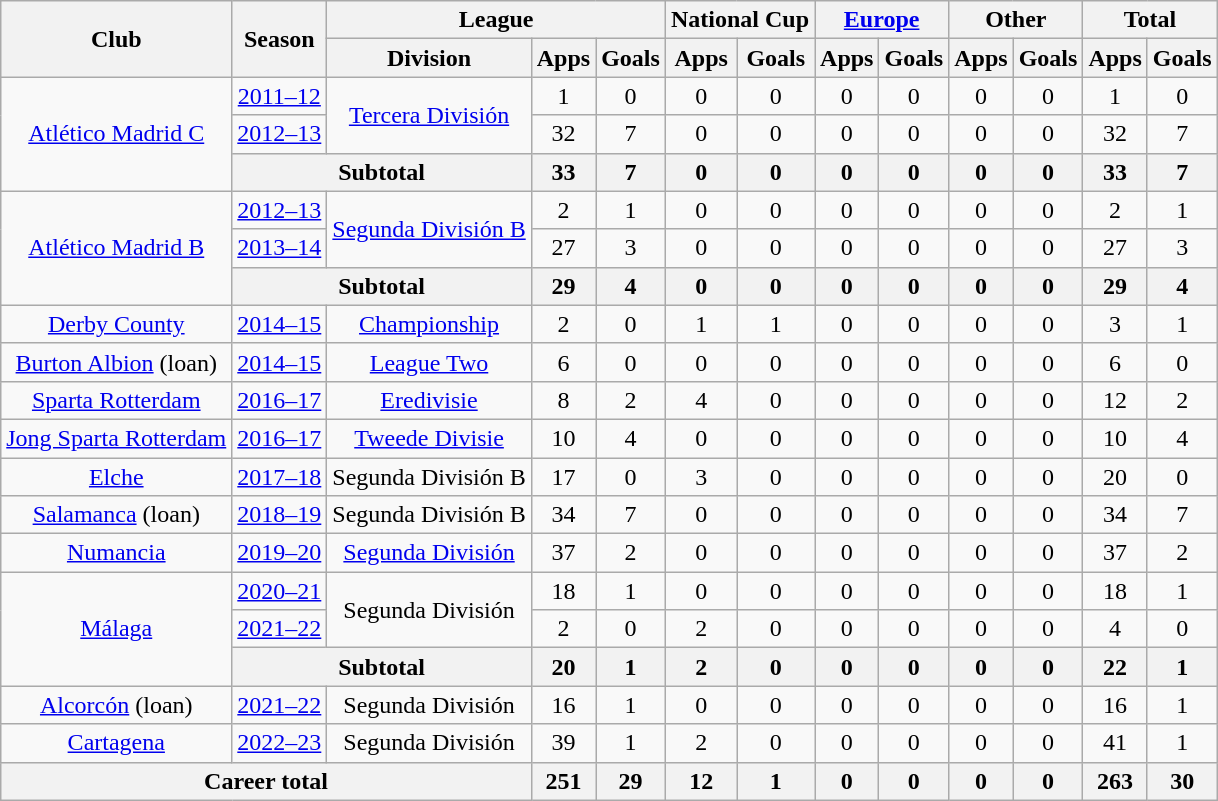<table class="wikitable" style="text-align:center">
<tr>
<th rowspan=2>Club</th>
<th rowspan=2>Season</th>
<th colspan=3>League</th>
<th colspan=2>National Cup</th>
<th colspan=2><a href='#'>Europe</a></th>
<th colspan=2>Other</th>
<th colspan=2>Total</th>
</tr>
<tr>
<th>Division</th>
<th>Apps</th>
<th>Goals</th>
<th>Apps</th>
<th>Goals</th>
<th>Apps</th>
<th>Goals</th>
<th>Apps</th>
<th>Goals</th>
<th>Apps</th>
<th>Goals</th>
</tr>
<tr>
<td rowspan="3"><a href='#'>Atlético Madrid C</a></td>
<td><a href='#'>2011–12</a></td>
<td rowspan="2"><a href='#'>Tercera División</a></td>
<td>1</td>
<td>0</td>
<td>0</td>
<td>0</td>
<td>0</td>
<td>0</td>
<td>0</td>
<td>0</td>
<td>1</td>
<td>0</td>
</tr>
<tr>
<td><a href='#'>2012–13</a></td>
<td>32</td>
<td>7</td>
<td>0</td>
<td>0</td>
<td>0</td>
<td>0</td>
<td>0</td>
<td>0</td>
<td>32</td>
<td>7</td>
</tr>
<tr>
<th colspan=2>Subtotal</th>
<th>33</th>
<th>7</th>
<th>0</th>
<th>0</th>
<th>0</th>
<th>0</th>
<th>0</th>
<th>0</th>
<th>33</th>
<th>7</th>
</tr>
<tr>
<td rowspan="3"><a href='#'>Atlético Madrid B</a></td>
<td><a href='#'>2012–13</a></td>
<td rowspan="2"><a href='#'>Segunda División B</a></td>
<td>2</td>
<td>1</td>
<td>0</td>
<td>0</td>
<td>0</td>
<td>0</td>
<td>0</td>
<td>0</td>
<td>2</td>
<td>1</td>
</tr>
<tr>
<td><a href='#'>2013–14</a></td>
<td>27</td>
<td>3</td>
<td>0</td>
<td>0</td>
<td>0</td>
<td>0</td>
<td>0</td>
<td>0</td>
<td>27</td>
<td>3</td>
</tr>
<tr>
<th colspan=2>Subtotal</th>
<th>29</th>
<th>4</th>
<th>0</th>
<th>0</th>
<th>0</th>
<th>0</th>
<th>0</th>
<th>0</th>
<th>29</th>
<th>4</th>
</tr>
<tr>
<td rowspan="1"><a href='#'>Derby County</a></td>
<td><a href='#'>2014–15</a></td>
<td rowspan="1"><a href='#'>Championship</a></td>
<td>2</td>
<td>0</td>
<td>1</td>
<td>1</td>
<td>0</td>
<td>0</td>
<td>0</td>
<td>0</td>
<td>3</td>
<td>1</td>
</tr>
<tr>
<td rowspan="1"><a href='#'>Burton Albion</a> (loan)</td>
<td><a href='#'>2014–15</a></td>
<td rowspan="1"><a href='#'>League Two</a></td>
<td>6</td>
<td>0</td>
<td>0</td>
<td>0</td>
<td>0</td>
<td>0</td>
<td>0</td>
<td>0</td>
<td>6</td>
<td>0</td>
</tr>
<tr>
<td rowspan="1"><a href='#'>Sparta Rotterdam</a></td>
<td><a href='#'>2016–17</a></td>
<td rowspan="1"><a href='#'>Eredivisie</a></td>
<td>8</td>
<td>2</td>
<td>4</td>
<td>0</td>
<td>0</td>
<td>0</td>
<td>0</td>
<td>0</td>
<td>12</td>
<td>2</td>
</tr>
<tr>
<td rowspan="1"><a href='#'>Jong Sparta Rotterdam</a></td>
<td><a href='#'>2016–17</a></td>
<td rowspan="1"><a href='#'>Tweede Divisie</a></td>
<td>10</td>
<td>4</td>
<td>0</td>
<td>0</td>
<td>0</td>
<td>0</td>
<td>0</td>
<td>0</td>
<td>10</td>
<td>4</td>
</tr>
<tr>
<td rowspan="1"><a href='#'>Elche</a></td>
<td><a href='#'>2017–18</a></td>
<td rowspan="1">Segunda División B</td>
<td>17</td>
<td>0</td>
<td>3</td>
<td>0</td>
<td>0</td>
<td>0</td>
<td>0</td>
<td>0</td>
<td>20</td>
<td>0</td>
</tr>
<tr>
<td rowspan="1"><a href='#'>Salamanca</a> (loan)</td>
<td><a href='#'>2018–19</a></td>
<td rowspan="1">Segunda División B</td>
<td>34</td>
<td>7</td>
<td>0</td>
<td>0</td>
<td>0</td>
<td>0</td>
<td>0</td>
<td>0</td>
<td>34</td>
<td>7</td>
</tr>
<tr>
<td rowspan="1"><a href='#'>Numancia</a></td>
<td><a href='#'>2019–20</a></td>
<td rowspan="1"><a href='#'>Segunda División</a></td>
<td>37</td>
<td>2</td>
<td>0</td>
<td>0</td>
<td>0</td>
<td>0</td>
<td>0</td>
<td>0</td>
<td>37</td>
<td>2</td>
</tr>
<tr>
<td rowspan="3"><a href='#'>Málaga</a></td>
<td><a href='#'>2020–21</a></td>
<td rowspan="2">Segunda División</td>
<td>18</td>
<td>1</td>
<td>0</td>
<td>0</td>
<td>0</td>
<td>0</td>
<td>0</td>
<td>0</td>
<td>18</td>
<td>1</td>
</tr>
<tr>
<td><a href='#'>2021–22</a></td>
<td>2</td>
<td>0</td>
<td>2</td>
<td>0</td>
<td>0</td>
<td>0</td>
<td>0</td>
<td>0</td>
<td>4</td>
<td>0</td>
</tr>
<tr>
<th colspan=2>Subtotal</th>
<th>20</th>
<th>1</th>
<th>2</th>
<th>0</th>
<th>0</th>
<th>0</th>
<th>0</th>
<th>0</th>
<th>22</th>
<th>1</th>
</tr>
<tr>
<td rowspan="1"><a href='#'>Alcorcón</a> (loan)</td>
<td><a href='#'>2021–22</a></td>
<td rowspan="1">Segunda División</td>
<td>16</td>
<td>1</td>
<td>0</td>
<td>0</td>
<td>0</td>
<td>0</td>
<td>0</td>
<td>0</td>
<td>16</td>
<td>1</td>
</tr>
<tr>
<td rowspan="1"><a href='#'>Cartagena</a></td>
<td><a href='#'>2022–23</a></td>
<td rowspan="1">Segunda División</td>
<td>39</td>
<td>1</td>
<td>2</td>
<td>0</td>
<td>0</td>
<td>0</td>
<td>0</td>
<td>0</td>
<td>41</td>
<td>1</td>
</tr>
<tr>
<th colspan="3">Career total</th>
<th>251</th>
<th>29</th>
<th>12</th>
<th>1</th>
<th>0</th>
<th>0</th>
<th>0</th>
<th>0</th>
<th>263</th>
<th>30</th>
</tr>
</table>
